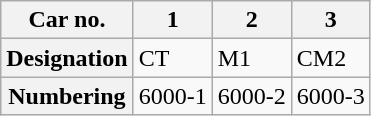<table class="wikitable">
<tr>
<th>Car no.</th>
<th>1</th>
<th>2</th>
<th>3</th>
</tr>
<tr>
<th>Designation</th>
<td>CT</td>
<td>M1</td>
<td>CM2</td>
</tr>
<tr>
<th>Numbering</th>
<td>6000-1</td>
<td>6000-2</td>
<td>6000-3</td>
</tr>
</table>
